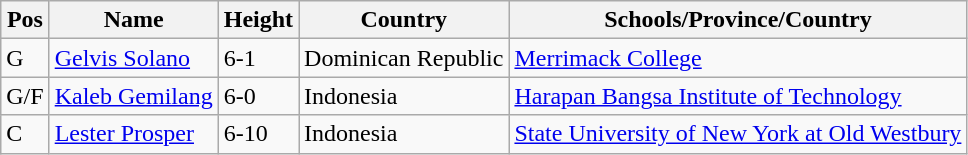<table class="wikitable sortable">
<tr>
<th>Pos</th>
<th>Name</th>
<th>Height</th>
<th>Country</th>
<th>Schools/Province/Country</th>
</tr>
<tr>
<td>G</td>
<td><a href='#'>Gelvis Solano</a></td>
<td>6-1</td>
<td> Dominican Republic</td>
<td><a href='#'>Merrimack College</a></td>
</tr>
<tr>
<td>G/F</td>
<td><a href='#'>Kaleb Gemilang</a></td>
<td>6-0</td>
<td> Indonesia</td>
<td><a href='#'>Harapan Bangsa Institute of Technology</a></td>
</tr>
<tr>
<td>C</td>
<td><a href='#'>Lester Prosper</a></td>
<td>6-10</td>
<td> Indonesia</td>
<td><a href='#'>State University of New York at Old Westbury</a></td>
</tr>
</table>
